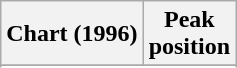<table class="wikitable sortable plainrowheaders">
<tr>
<th scope="col">Chart (1996)</th>
<th scope="col">Peak<br>position</th>
</tr>
<tr>
</tr>
<tr>
</tr>
<tr>
</tr>
</table>
